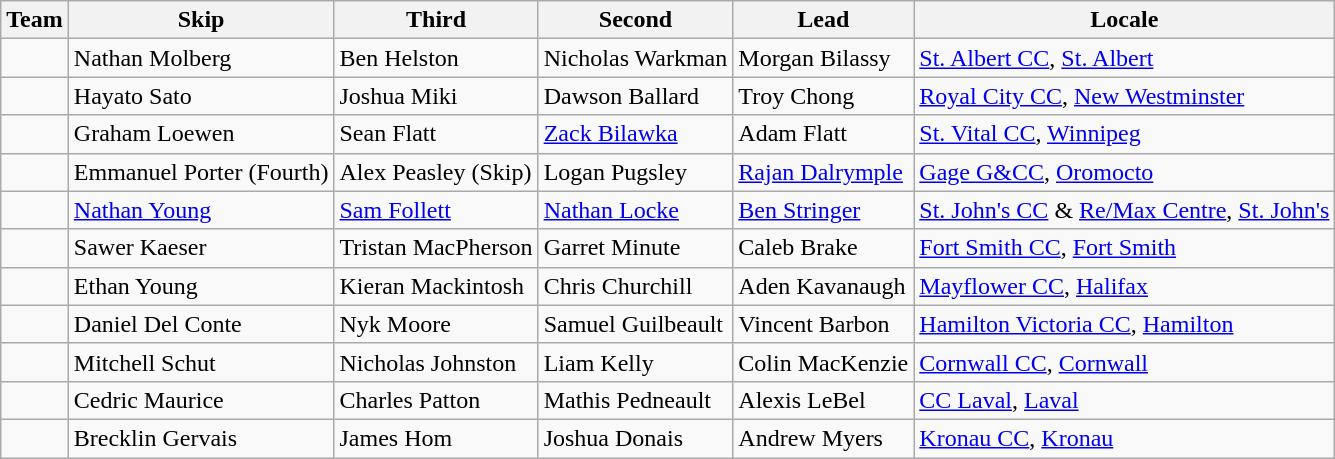<table class="wikitable">
<tr>
<th>Team</th>
<th>Skip</th>
<th>Third</th>
<th>Second</th>
<th>Lead</th>
<th>Locale</th>
</tr>
<tr>
<td></td>
<td>Nathan Molberg</td>
<td>Ben Helston</td>
<td>Nicholas Warkman</td>
<td>Morgan Bilassy</td>
<td><a href='#'>St. Albert CC</a>, <a href='#'>St. Albert</a></td>
</tr>
<tr>
<td></td>
<td>Hayato Sato</td>
<td>Joshua Miki</td>
<td>Dawson Ballard</td>
<td>Troy Chong</td>
<td><a href='#'>Royal City CC</a>, <a href='#'>New Westminster</a></td>
</tr>
<tr>
<td></td>
<td>Graham Loewen</td>
<td>Sean Flatt</td>
<td><a href='#'>Zack Bilawka</a></td>
<td>Adam Flatt</td>
<td><a href='#'>St. Vital CC</a>, <a href='#'>Winnipeg</a></td>
</tr>
<tr>
<td></td>
<td>Emmanuel Porter (Fourth)</td>
<td>Alex Peasley (Skip)</td>
<td>Logan Pugsley</td>
<td><a href='#'>Rajan Dalrymple</a></td>
<td><a href='#'>Gage G&CC</a>, <a href='#'>Oromocto</a></td>
</tr>
<tr>
<td></td>
<td><a href='#'>Nathan Young</a></td>
<td><a href='#'>Sam Follett</a></td>
<td><a href='#'>Nathan Locke</a></td>
<td><a href='#'>Ben Stringer</a></td>
<td><a href='#'>St. John's CC</a> & <a href='#'>Re/Max Centre</a>, <a href='#'>St. John's</a></td>
</tr>
<tr>
<td></td>
<td>Sawer Kaeser</td>
<td>Tristan MacPherson</td>
<td>Garret Minute</td>
<td>Caleb Brake</td>
<td><a href='#'>Fort Smith CC</a>, <a href='#'>Fort Smith</a></td>
</tr>
<tr>
<td></td>
<td>Ethan Young</td>
<td>Kieran Mackintosh</td>
<td>Chris Churchill</td>
<td>Aden Kavanaugh</td>
<td><a href='#'>Mayflower CC</a>, <a href='#'>Halifax</a></td>
</tr>
<tr>
<td></td>
<td>Daniel Del Conte</td>
<td>Nyk Moore</td>
<td>Samuel Guilbeault</td>
<td>Vincent Barbon</td>
<td><a href='#'>Hamilton Victoria CC</a>, <a href='#'>Hamilton</a></td>
</tr>
<tr>
<td></td>
<td>Mitchell Schut</td>
<td>Nicholas Johnston</td>
<td>Liam Kelly</td>
<td>Colin MacKenzie</td>
<td><a href='#'>Cornwall CC</a>, <a href='#'>Cornwall</a></td>
</tr>
<tr>
<td></td>
<td>Cedric Maurice</td>
<td>Charles Patton</td>
<td>Mathis Pedneault</td>
<td>Alexis LeBel</td>
<td><a href='#'>CC Laval</a>, <a href='#'>Laval</a></td>
</tr>
<tr>
<td></td>
<td>Brecklin Gervais</td>
<td>James Hom</td>
<td>Joshua Donais</td>
<td>Andrew Myers</td>
<td><a href='#'>Kronau CC</a>, <a href='#'>Kronau</a></td>
</tr>
</table>
